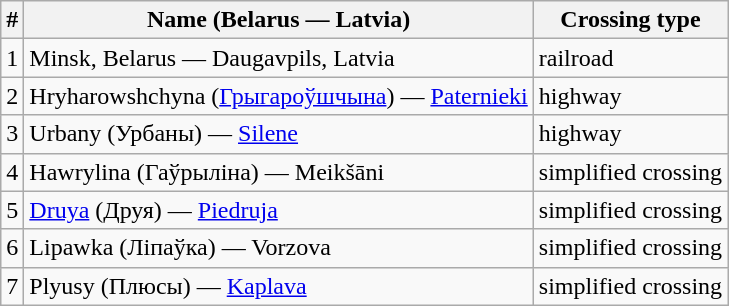<table class="wikitable sortable">
<tr>
<th>#</th>
<th>Name (Belarus — Latvia)</th>
<th>Crossing type</th>
</tr>
<tr>
<td>1</td>
<td>Minsk, Belarus — Daugavpils, Latvia</td>
<td>railroad</td>
</tr>
<tr>
<td>2</td>
<td>Hryharowshchyna (<a href='#'>Грыгароўшчына</a>) — <a href='#'>Paternieki</a></td>
<td>highway</td>
</tr>
<tr>
<td>3</td>
<td>Urbany (Урбаны) — <a href='#'>Silene</a></td>
<td>highway</td>
</tr>
<tr>
<td>4</td>
<td>Hawrylina (Гаўрыліна) — Meikšāni</td>
<td>simplified crossing</td>
</tr>
<tr>
<td>5</td>
<td><a href='#'>Druya</a> (Друя) — <a href='#'>Piedruja</a></td>
<td>simplified crossing</td>
</tr>
<tr>
<td>6</td>
<td>Lipawka (Ліпаўка) — Vorzova</td>
<td>simplified crossing</td>
</tr>
<tr>
<td>7</td>
<td>Plyusy (Плюсы) — <a href='#'>Kaplava</a></td>
<td>simplified crossing</td>
</tr>
</table>
